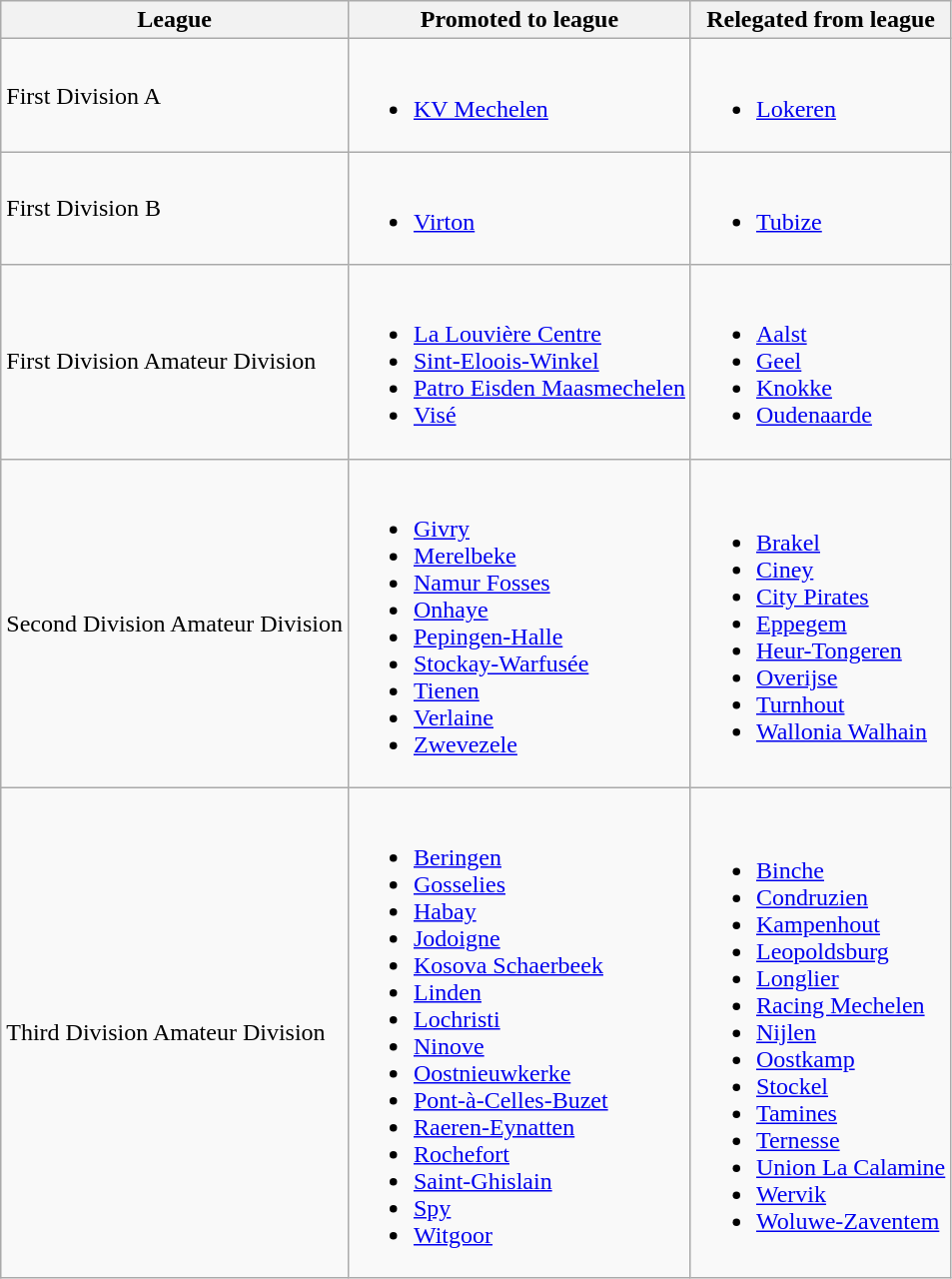<table class="wikitable">
<tr>
<th>League</th>
<th>Promoted to league</th>
<th>Relegated from league</th>
</tr>
<tr>
<td>First Division A</td>
<td><br><ul><li><a href='#'>KV Mechelen</a></li></ul></td>
<td><br><ul><li><a href='#'>Lokeren</a></li></ul></td>
</tr>
<tr>
<td>First Division B</td>
<td><br><ul><li><a href='#'>Virton</a></li></ul></td>
<td><br><ul><li><a href='#'>Tubize</a></li></ul></td>
</tr>
<tr>
<td>First Division Amateur Division</td>
<td><br><ul><li><a href='#'>La Louvière Centre</a></li><li><a href='#'>Sint-Eloois-Winkel</a></li><li><a href='#'>Patro Eisden Maasmechelen</a></li><li><a href='#'>Visé</a></li></ul></td>
<td><br><ul><li><a href='#'>Aalst</a></li><li><a href='#'>Geel</a></li><li><a href='#'>Knokke</a></li><li><a href='#'>Oudenaarde</a></li></ul></td>
</tr>
<tr>
<td>Second Division Amateur Division</td>
<td><br><ul><li><a href='#'>Givry</a></li><li><a href='#'>Merelbeke</a></li><li><a href='#'>Namur Fosses</a></li><li><a href='#'>Onhaye</a></li><li><a href='#'>Pepingen-Halle</a></li><li><a href='#'>Stockay-Warfusée</a></li><li><a href='#'>Tienen</a></li><li><a href='#'>Verlaine</a></li><li><a href='#'>Zwevezele</a></li></ul></td>
<td><br><ul><li><a href='#'>Brakel</a></li><li><a href='#'>Ciney</a></li><li><a href='#'>City Pirates</a></li><li><a href='#'>Eppegem</a></li><li><a href='#'>Heur-Tongeren</a></li><li><a href='#'>Overijse</a></li><li><a href='#'>Turnhout</a></li><li><a href='#'>Wallonia Walhain</a></li></ul></td>
</tr>
<tr>
<td>Third Division Amateur Division</td>
<td><br><ul><li><a href='#'>Beringen</a></li><li><a href='#'>Gosselies</a></li><li><a href='#'>Habay</a></li><li><a href='#'>Jodoigne</a></li><li><a href='#'>Kosova Schaerbeek</a></li><li><a href='#'>Linden</a></li><li><a href='#'>Lochristi</a></li><li><a href='#'>Ninove</a></li><li><a href='#'>Oostnieuwkerke</a></li><li><a href='#'>Pont-à-Celles-Buzet</a></li><li><a href='#'>Raeren-Eynatten</a></li><li><a href='#'>Rochefort</a></li><li><a href='#'>Saint-Ghislain</a></li><li><a href='#'>Spy</a></li><li><a href='#'>Witgoor</a></li></ul></td>
<td><br><ul><li><a href='#'>Binche</a></li><li><a href='#'>Condruzien</a></li><li><a href='#'>Kampenhout</a></li><li><a href='#'>Leopoldsburg</a></li><li><a href='#'>Longlier</a></li><li><a href='#'>Racing Mechelen</a></li><li><a href='#'>Nijlen</a></li><li><a href='#'>Oostkamp</a></li><li><a href='#'>Stockel</a></li><li><a href='#'>Tamines</a></li><li><a href='#'>Ternesse</a></li><li><a href='#'>Union La Calamine</a></li><li><a href='#'>Wervik</a></li><li><a href='#'>Woluwe-Zaventem</a></li></ul></td>
</tr>
</table>
